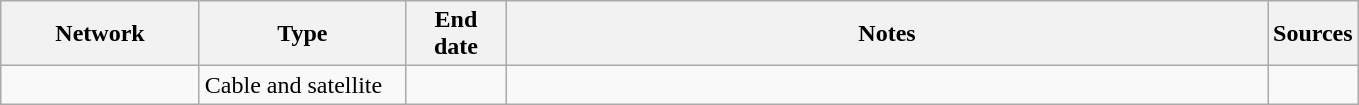<table class="wikitable">
<tr>
<th style="text-align:center; width:125px">Network</th>
<th style="text-align:center; width:130px">Type</th>
<th style="text-align:center; width:60px">End date</th>
<th style="text-align:center; width:500px">Notes</th>
<th style="text-align:center; width:30px">Sources</th>
</tr>
<tr>
<td><a href='#'></a></td>
<td>Cable and satellite</td>
<td></td>
<td></td>
<td></td>
</tr>
</table>
